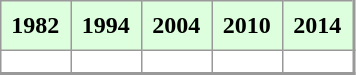<table align="center" rules="all" cellspacing="0" cellpadding="7" style="border: 1px solid #999; border-right: 2px solid #999; border-bottom:2px solid #999">
<tr bgcolor="#ddffdd">
<th>1982</th>
<th>1994</th>
<th>2004</th>
<th>2010</th>
<th>2014</th>
</tr>
<tr>
<td align=center></td>
<td align=center></td>
<td align=center></td>
<td align=center></td>
<td align=center></td>
</tr>
</table>
